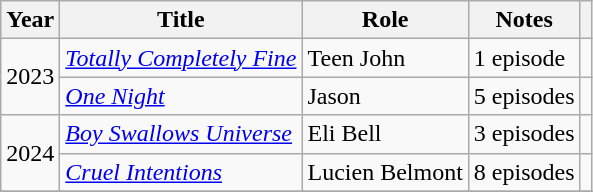<table class="wikitable plainrowheaders sortable">
<tr>
<th scope="col">Year</th>
<th scope="col">Title</th>
<th scope="col">Role</th>
<th scope="col" class="unsortable">Notes</th>
<th scope="col" class="unsortable"></th>
</tr>
<tr>
<td rowspan="2">2023</td>
<td><em><a href='#'>Totally Completely Fine</a></em></td>
<td>Teen John</td>
<td>1 episode</td>
<td></td>
</tr>
<tr>
<td><em><a href='#'>One Night</a></em></td>
<td>Jason</td>
<td>5 episodes</td>
<td></td>
</tr>
<tr>
<td rowspan="2">2024</td>
<td><em><a href='#'>Boy Swallows Universe</a></em></td>
<td>Eli Bell</td>
<td>3 episodes</td>
<td></td>
</tr>
<tr>
<td><em><a href='#'>Cruel Intentions</a></em></td>
<td>Lucien Belmont</td>
<td>8 episodes</td>
<td></td>
</tr>
<tr>
</tr>
</table>
